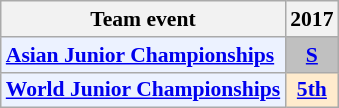<table style='font-size: 90%; text-align:center;' class='wikitable'>
<tr>
<th>Team event</th>
<th>2017</th>
</tr>
<tr>
<td bgcolor="#ECF2FF"; align="left"><strong><a href='#'>Asian Junior Championships</a></strong></td>
<td bgcolor=silver><a href='#'><strong>S</strong></a></td>
</tr>
<tr>
<td bgcolor="#ECF2FF"; align="left"><strong><a href='#'>World Junior Championships</a></strong></td>
<td bgcolor=FFEBCD><a href='#'><strong>5th</strong></a></td>
</tr>
</table>
